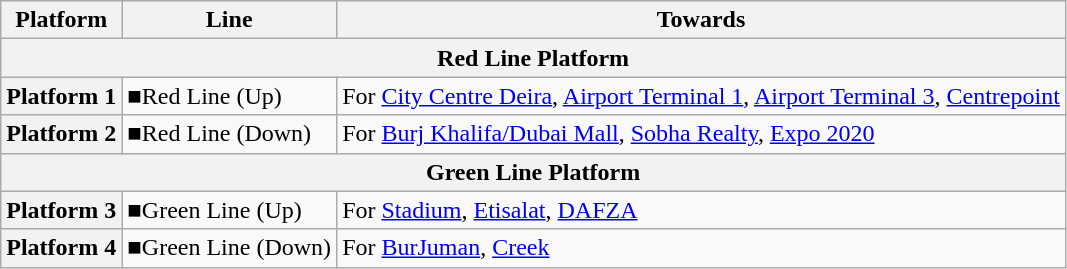<table border="1" cellspacing="0" cellpadding="3" frame="hsides" rules="rows" style="" class="wikitable">
<tr>
<th>Platform</th>
<th>Line</th>
<th>Towards</th>
</tr>
<tr>
<th colspan="3">Red Line Platform</th>
</tr>
<tr>
<th>Platform 1</th>
<td><span>■</span>Red Line (Up)</td>
<td>For <a href='#'>City Centre Deira</a>, <a href='#'>Airport Terminal 1</a>, <a href='#'>Airport Terminal 3</a>, <a href='#'>Centrepoint</a></td>
</tr>
<tr>
<th>Platform 2</th>
<td><span>■</span>Red Line (Down)</td>
<td>For <a href='#'>Burj Khalifa/Dubai Mall</a>, <a href='#'>Sobha Realty</a>, <a href='#'>Expo 2020</a></td>
</tr>
<tr>
<th colspan="3">Green Line Platform</th>
</tr>
<tr>
<th>Platform 3</th>
<td><span>■</span>Green Line (Up)</td>
<td>For <a href='#'>Stadium</a>, <a href='#'>Etisalat</a>, <a href='#'>DAFZA</a></td>
</tr>
<tr>
<th>Platform 4</th>
<td><span>■</span>Green Line (Down)</td>
<td>For <a href='#'>BurJuman</a>, <a href='#'>Creek</a></td>
</tr>
</table>
